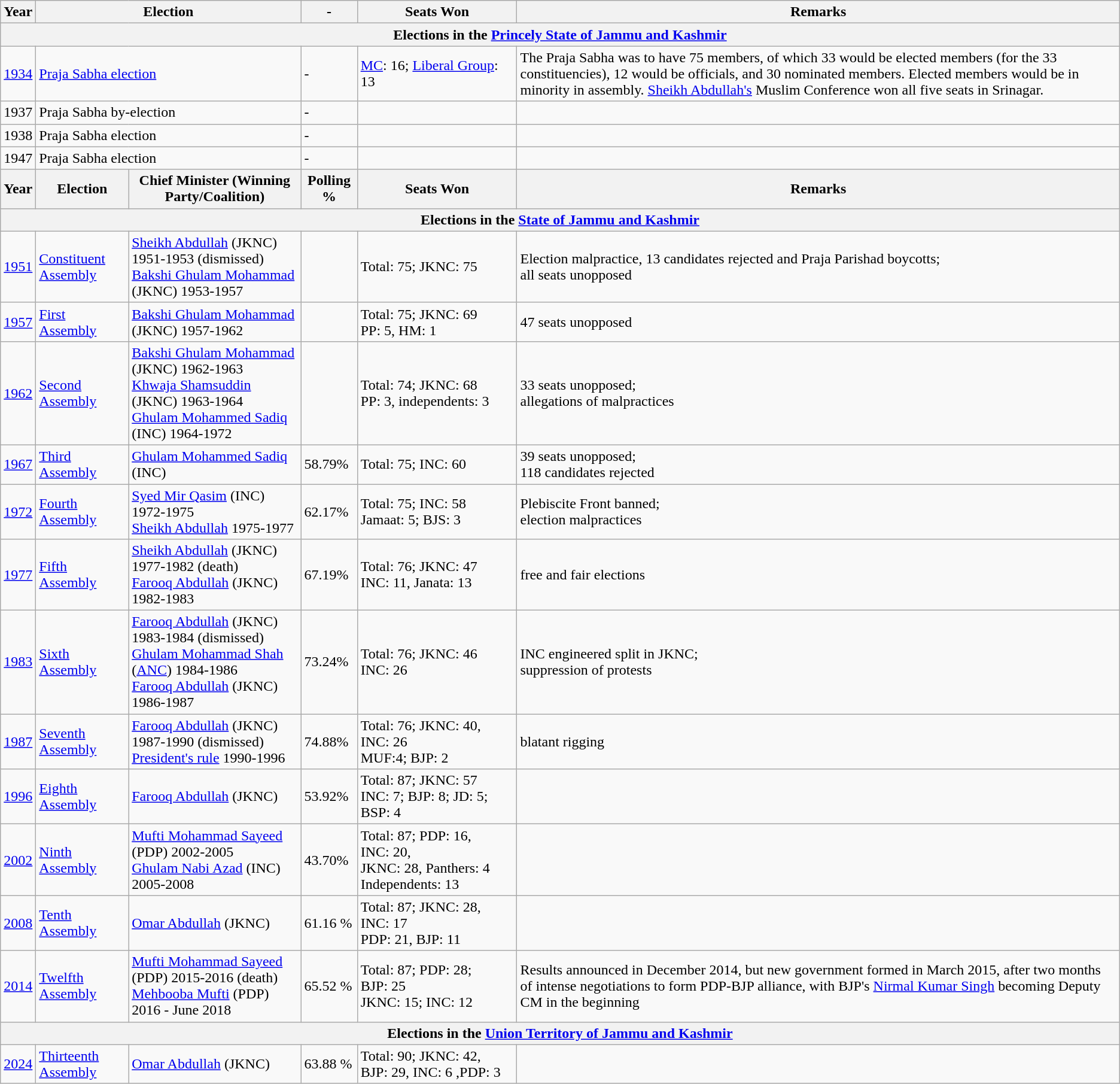<table class="wikitable">
<tr>
<th>Year</th>
<th colspan="2">Election</th>
<th>-</th>
<th>Seats Won</th>
<th>Remarks</th>
</tr>
<tr>
<th colspan="6">Elections in the <a href='#'>Princely State of Jammu and Kashmir</a></th>
</tr>
<tr>
<td><a href='#'>1934</a></td>
<td colspan="2"><a href='#'>Praja Sabha election</a></td>
<td>-</td>
<td><a href='#'>MC</a>: 16; <a href='#'>Liberal Group</a>: 13</td>
<td>The Praja Sabha was to have 75 members, of which 33 would be elected members (for the 33 constituencies), 12 would be officials, and 30 nominated members. Elected members would be in minority in assembly. <a href='#'>Sheikh Abdullah's</a> Muslim Conference won all five seats in Srinagar.</td>
</tr>
<tr>
<td>1937</td>
<td colspan="2">Praja Sabha by-election</td>
<td>-</td>
<td></td>
<td></td>
</tr>
<tr>
<td>1938</td>
<td colspan="2">Praja Sabha election</td>
<td>-</td>
<td></td>
<td></td>
</tr>
<tr>
<td>1947</td>
<td colspan="2">Praja Sabha election</td>
<td>-</td>
<td></td>
<td></td>
</tr>
<tr>
<th>Year</th>
<th>Election</th>
<th>Chief Minister (Winning Party/Coalition)</th>
<th>Polling %</th>
<th>Seats Won</th>
<th>Remarks</th>
</tr>
<tr>
<th colspan="6">Elections in the <a href='#'>State of Jammu and Kashmir</a></th>
</tr>
<tr --->
<td><a href='#'>1951</a></td>
<td><a href='#'>Constituent Assembly</a></td>
<td><a href='#'>Sheikh Abdullah</a> (JKNC) 1951-1953 (dismissed) <br><a href='#'>Bakshi Ghulam Mohammad</a> (JKNC) 1953-1957</td>
<td></td>
<td>Total: 75; JKNC: 75</td>
<td>Election malpractice, 13 candidates rejected and Praja Parishad boycotts;<br>all seats unopposed</td>
</tr>
<tr --->
<td><a href='#'>1957</a></td>
<td><a href='#'>First Assembly</a></td>
<td><a href='#'>Bakshi Ghulam Mohammad</a> (JKNC) 1957-1962</td>
<td></td>
<td>Total: 75; JKNC: 69<br>PP: 5, HM: 1</td>
<td>47 seats unopposed</td>
</tr>
<tr --->
<td><a href='#'>1962</a></td>
<td><a href='#'>Second Assembly</a></td>
<td><a href='#'>Bakshi Ghulam Mohammad</a> (JKNC) 1962-1963<br><a href='#'>Khwaja Shamsuddin</a> (JKNC) 1963-1964<br><a href='#'>Ghulam Mohammed Sadiq</a> (INC) 1964-1972</td>
<td></td>
<td>Total: 74; JKNC: 68<br>PP: 3, independents: 3</td>
<td>33 seats unopposed;<br>allegations of malpractices</td>
</tr>
<tr --->
<td><a href='#'>1967</a></td>
<td><a href='#'>Third Assembly</a></td>
<td><a href='#'>Ghulam Mohammed Sadiq</a> (INC)</td>
<td>58.79%</td>
<td>Total: 75; INC: 60<br></td>
<td>39 seats unopposed;<br>118 candidates rejected</td>
</tr>
<tr --->
<td><a href='#'>1972</a></td>
<td><a href='#'>Fourth Assembly</a></td>
<td><a href='#'>Syed Mir Qasim</a> (INC) 1972-1975<br><a href='#'>Sheikh Abdullah</a> 1975-1977</td>
<td>62.17%</td>
<td>Total: 75; INC: 58<br>Jamaat: 5; BJS: 3</td>
<td>Plebiscite Front banned;<br>election malpractices</td>
</tr>
<tr --->
<td><a href='#'>1977</a></td>
<td><a href='#'>Fifth Assembly</a></td>
<td><a href='#'>Sheikh Abdullah</a> (JKNC) 1977-1982 (death) <br><a href='#'>Farooq Abdullah</a> (JKNC) 1982-1983</td>
<td>67.19%</td>
<td>Total: 76; JKNC: 47<br>INC: 11, Janata: 13</td>
<td>free and fair elections</td>
</tr>
<tr --->
<td><a href='#'>1983</a></td>
<td><a href='#'>Sixth Assembly</a></td>
<td><a href='#'>Farooq Abdullah</a> (JKNC) 1983-1984 (dismissed)<br> <a href='#'>Ghulam Mohammad Shah</a> (<a href='#'>ANC</a>) 1984-1986<br><a href='#'>Farooq Abdullah</a> (JKNC) 1986-1987</td>
<td>73.24%</td>
<td>Total: 76; JKNC: 46<br>INC: 26</td>
<td>INC engineered split in JKNC;<br>suppression of protests</td>
</tr>
<tr --->
<td><a href='#'>1987</a></td>
<td><a href='#'>Seventh Assembly</a></td>
<td><a href='#'>Farooq Abdullah</a> (JKNC) 1987-1990 (dismissed)<br><a href='#'>President's rule</a> 1990-1996</td>
<td>74.88%</td>
<td>Total: 76; JKNC: 40, INC: 26<br>MUF:4; BJP: 2</td>
<td>blatant rigging</td>
</tr>
<tr --->
<td><a href='#'>1996</a></td>
<td><a href='#'>Eighth Assembly</a></td>
<td><a href='#'>Farooq Abdullah</a> (JKNC)</td>
<td>53.92%</td>
<td>Total: 87; JKNC: 57<br>INC: 7; BJP: 8; JD: 5; BSP: 4</td>
<td></td>
</tr>
<tr --->
<td><a href='#'>2002</a></td>
<td><a href='#'>Ninth Assembly</a></td>
<td><a href='#'>Mufti Mohammad Sayeed</a> (PDP) 2002-2005 <br><a href='#'>Ghulam Nabi Azad</a> (INC) 2005-2008</td>
<td>43.70%</td>
<td>Total: 87; PDP: 16, INC: 20, <br>JKNC: 28, Panthers: 4 <br>Independents: 13</td>
<td></td>
</tr>
<tr --->
<td><a href='#'>2008</a></td>
<td><a href='#'>Tenth Assembly</a></td>
<td><a href='#'>Omar Abdullah</a> (JKNC)</td>
<td>61.16 %</td>
<td>Total: 87; JKNC: 28, INC: 17<br>PDP: 21, BJP: 11</td>
<td></td>
</tr>
<tr --->
<td><a href='#'>2014</a></td>
<td><a href='#'>Twelfth Assembly</a></td>
<td><a href='#'>Mufti Mohammad Sayeed</a> (PDP) 2015-2016 (death)<br><a href='#'>Mehbooba Mufti</a> (PDP) 2016 - June 2018</td>
<td>65.52 %</td>
<td>Total: 87; PDP: 28; BJP: 25<br>JKNC: 15; INC: 12</td>
<td>Results announced in December 2014, but new government formed in March 2015, after two months of intense negotiations to form PDP-BJP alliance, with BJP's <a href='#'>Nirmal Kumar Singh</a> becoming Deputy CM in the beginning </td>
</tr>
<tr>
<th colspan="6">Elections in the <a href='#'>Union Territory of Jammu and Kashmir</a></th>
</tr>
<tr>
<td><a href='#'>2024</a></td>
<td><a href='#'>Thirteenth Assembly</a></td>
<td><a href='#'>Omar Abdullah</a> (JKNC)</td>
<td>63.88 %</td>
<td>Total: 90; JKNC: 42, BJP: 29, INC: 6 ,PDP: 3</td>
</tr>
</table>
